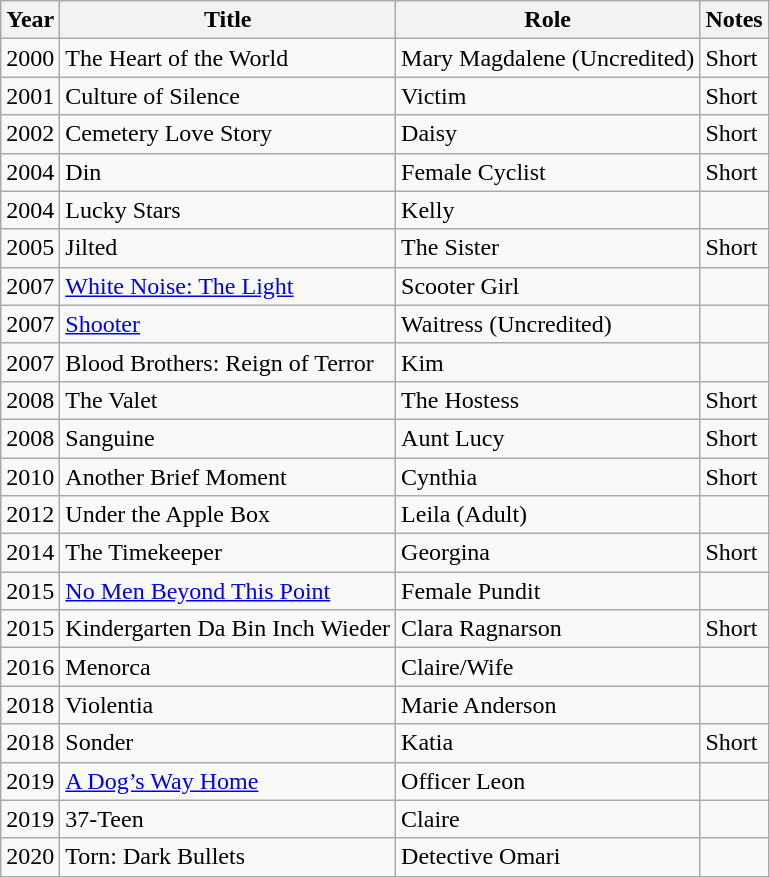<table class="wikitable sortable">
<tr>
<th>Year</th>
<th>Title</th>
<th>Role</th>
<th>Notes</th>
</tr>
<tr>
<td>2000</td>
<td>The Heart of the World</td>
<td>Mary Magdalene (Uncredited)</td>
<td>Short</td>
</tr>
<tr>
<td>2001</td>
<td>Culture of Silence</td>
<td>Victim</td>
<td>Short</td>
</tr>
<tr>
<td>2002</td>
<td>Cemetery Love Story</td>
<td>Daisy</td>
<td>Short</td>
</tr>
<tr>
<td>2004</td>
<td>Din</td>
<td>Female Cyclist</td>
<td>Short</td>
</tr>
<tr>
<td>2004</td>
<td>Lucky Stars</td>
<td>Kelly</td>
<td></td>
</tr>
<tr>
<td>2005</td>
<td>Jilted</td>
<td>The Sister</td>
<td>Short</td>
</tr>
<tr>
<td>2007</td>
<td><a href='#'>White Noise: The Light</a></td>
<td>Scooter Girl</td>
<td></td>
</tr>
<tr>
<td>2007</td>
<td><a href='#'>Shooter</a></td>
<td>Waitress (Uncredited)</td>
<td></td>
</tr>
<tr>
<td>2007</td>
<td>Blood Brothers: Reign of Terror</td>
<td>Kim</td>
<td></td>
</tr>
<tr>
<td>2008</td>
<td>The Valet</td>
<td>The Hostess</td>
<td>Short</td>
</tr>
<tr>
<td>2008</td>
<td>Sanguine</td>
<td>Aunt Lucy</td>
<td>Short</td>
</tr>
<tr>
<td>2010</td>
<td>Another Brief Moment</td>
<td>Cynthia</td>
<td>Short</td>
</tr>
<tr>
<td>2012</td>
<td>Under the Apple Box</td>
<td>Leila (Adult)</td>
<td></td>
</tr>
<tr>
<td>2014</td>
<td>The Timekeeper</td>
<td>Georgina</td>
<td>Short</td>
</tr>
<tr>
<td>2015</td>
<td><a href='#'>No Men Beyond This Point</a></td>
<td>Female Pundit</td>
<td></td>
</tr>
<tr>
<td>2015</td>
<td>Kindergarten Da Bin Inch Wieder</td>
<td>Clara Ragnarson</td>
<td>Short</td>
</tr>
<tr>
<td>2016</td>
<td>Menorca</td>
<td>Claire/Wife</td>
<td></td>
</tr>
<tr>
<td>2018</td>
<td>Violentia</td>
<td>Marie Anderson</td>
<td></td>
</tr>
<tr>
<td>2018</td>
<td>Sonder</td>
<td>Katia</td>
<td>Short</td>
</tr>
<tr>
<td>2019</td>
<td><a href='#'>A Dog’s Way Home</a></td>
<td>Officer Leon</td>
<td></td>
</tr>
<tr>
<td>2019</td>
<td>37-Teen</td>
<td>Claire</td>
<td></td>
</tr>
<tr>
<td>2020</td>
<td>Torn: Dark Bullets</td>
<td>Detective Omari</td>
<td></td>
</tr>
<tr>
</tr>
</table>
